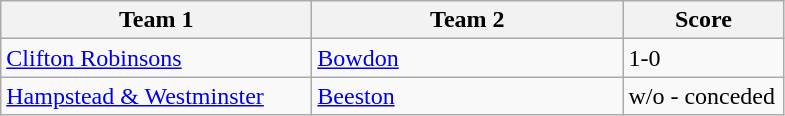<table class="wikitable" style="font-size: 100%">
<tr>
<th width=200>Team 1</th>
<th width=200>Team 2</th>
<th width=100>Score</th>
</tr>
<tr>
<td><a href='#'>Clifton Robinsons</a></td>
<td><a href='#'>Bowdon</a></td>
<td>1-0</td>
</tr>
<tr>
<td><a href='#'>Hampstead & Westminster</a></td>
<td><a href='#'>Beeston</a></td>
<td>w/o - conceded</td>
</tr>
</table>
